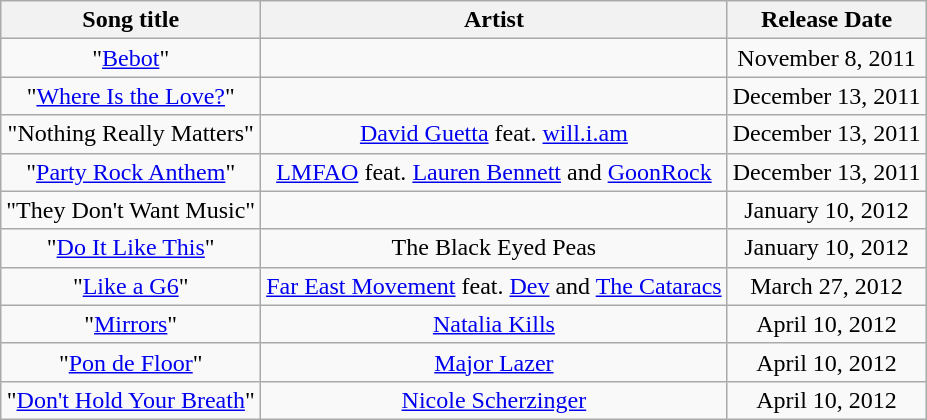<table class="wikitable sortable" style="text-align: center">
<tr>
<th>Song title</th>
<th>Artist</th>
<th>Release Date</th>
</tr>
<tr>
<td>"<a href='#'>Bebot</a>"</td>
<td></td>
<td>November 8, 2011</td>
</tr>
<tr>
<td>"<a href='#'>Where Is the Love?</a>"</td>
<td></td>
<td>December 13, 2011</td>
</tr>
<tr>
<td>"Nothing Really Matters"</td>
<td><a href='#'>David Guetta</a> feat. <a href='#'>will.i.am</a></td>
<td>December 13, 2011</td>
</tr>
<tr>
<td>"<a href='#'>Party Rock Anthem</a>"</td>
<td><a href='#'>LMFAO</a> feat. <a href='#'>Lauren Bennett</a> and <a href='#'>GoonRock</a></td>
<td>December 13, 2011</td>
</tr>
<tr>
<td>"They Don't Want Music"</td>
<td></td>
<td>January 10, 2012</td>
</tr>
<tr>
<td>"<a href='#'>Do It Like This</a>"</td>
<td>The Black Eyed Peas</td>
<td>January 10, 2012</td>
</tr>
<tr>
<td>"<a href='#'>Like a G6</a>"</td>
<td><a href='#'>Far East Movement</a> feat. <a href='#'>Dev</a> and <a href='#'>The Cataracs</a></td>
<td>March 27, 2012</td>
</tr>
<tr>
<td>"<a href='#'>Mirrors</a>"</td>
<td><a href='#'>Natalia Kills</a></td>
<td>April 10, 2012</td>
</tr>
<tr>
<td>"<a href='#'>Pon de Floor</a>"</td>
<td><a href='#'>Major Lazer</a></td>
<td>April 10, 2012</td>
</tr>
<tr>
<td>"<a href='#'>Don't Hold Your Breath</a>"</td>
<td><a href='#'>Nicole Scherzinger</a></td>
<td>April 10, 2012</td>
</tr>
</table>
